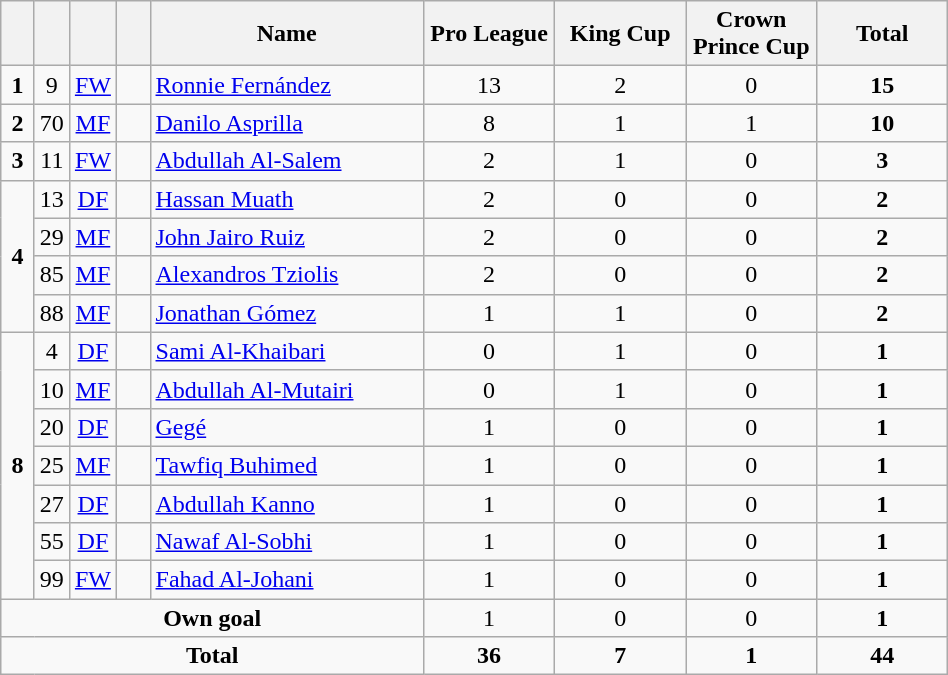<table class="wikitable" style="text-align:center">
<tr>
<th width=15></th>
<th width=15></th>
<th width=15></th>
<th width=15></th>
<th width=175>Name</th>
<th width=80>Pro League</th>
<th width=80>King Cup</th>
<th width=80>Crown Prince Cup</th>
<th width=80>Total</th>
</tr>
<tr>
<td><strong>1</strong></td>
<td>9</td>
<td><a href='#'>FW</a></td>
<td></td>
<td align=left><a href='#'>Ronnie Fernández</a></td>
<td>13</td>
<td>2</td>
<td>0</td>
<td><strong>15</strong></td>
</tr>
<tr>
<td><strong>2</strong></td>
<td>70</td>
<td><a href='#'>MF</a></td>
<td></td>
<td align=left><a href='#'>Danilo Asprilla</a></td>
<td>8</td>
<td>1</td>
<td>1</td>
<td><strong>10</strong></td>
</tr>
<tr>
<td><strong>3</strong></td>
<td>11</td>
<td><a href='#'>FW</a></td>
<td></td>
<td align=left><a href='#'>Abdullah Al-Salem</a></td>
<td>2</td>
<td>1</td>
<td>0</td>
<td><strong>3</strong></td>
</tr>
<tr>
<td rowspan=4><strong>4</strong></td>
<td>13</td>
<td><a href='#'>DF</a></td>
<td></td>
<td align=left><a href='#'>Hassan Muath</a></td>
<td>2</td>
<td>0</td>
<td>0</td>
<td><strong>2</strong></td>
</tr>
<tr>
<td>29</td>
<td><a href='#'>MF</a></td>
<td></td>
<td align=left><a href='#'>John Jairo Ruiz</a></td>
<td>2</td>
<td>0</td>
<td>0</td>
<td><strong>2</strong></td>
</tr>
<tr>
<td>85</td>
<td><a href='#'>MF</a></td>
<td></td>
<td align=left><a href='#'>Alexandros Tziolis</a></td>
<td>2</td>
<td>0</td>
<td>0</td>
<td><strong>2</strong></td>
</tr>
<tr>
<td>88</td>
<td><a href='#'>MF</a></td>
<td></td>
<td align=left><a href='#'>Jonathan Gómez</a></td>
<td>1</td>
<td>1</td>
<td>0</td>
<td><strong>2</strong></td>
</tr>
<tr>
<td rowspan=7><strong>8</strong></td>
<td>4</td>
<td><a href='#'>DF</a></td>
<td></td>
<td align=left><a href='#'>Sami Al-Khaibari</a></td>
<td>0</td>
<td>1</td>
<td>0</td>
<td><strong>1</strong></td>
</tr>
<tr>
<td>10</td>
<td><a href='#'>MF</a></td>
<td></td>
<td align=left><a href='#'>Abdullah Al-Mutairi</a></td>
<td>0</td>
<td>1</td>
<td>0</td>
<td><strong>1</strong></td>
</tr>
<tr>
<td>20</td>
<td><a href='#'>DF</a></td>
<td></td>
<td align=left><a href='#'>Gegé</a></td>
<td>1</td>
<td>0</td>
<td>0</td>
<td><strong>1</strong></td>
</tr>
<tr>
<td>25</td>
<td><a href='#'>MF</a></td>
<td></td>
<td align=left><a href='#'>Tawfiq Buhimed</a></td>
<td>1</td>
<td>0</td>
<td>0</td>
<td><strong>1</strong></td>
</tr>
<tr>
<td>27</td>
<td><a href='#'>DF</a></td>
<td></td>
<td align=left><a href='#'>Abdullah Kanno</a></td>
<td>1</td>
<td>0</td>
<td>0</td>
<td><strong>1</strong></td>
</tr>
<tr>
<td>55</td>
<td><a href='#'>DF</a></td>
<td></td>
<td align=left><a href='#'>Nawaf Al-Sobhi</a></td>
<td>1</td>
<td>0</td>
<td>0</td>
<td><strong>1</strong></td>
</tr>
<tr>
<td>99</td>
<td><a href='#'>FW</a></td>
<td></td>
<td align=left><a href='#'>Fahad Al-Johani</a></td>
<td>1</td>
<td>0</td>
<td>0</td>
<td><strong>1</strong></td>
</tr>
<tr>
<td colspan=5><strong>Own goal</strong></td>
<td>1</td>
<td>0</td>
<td>0</td>
<td><strong>1</strong></td>
</tr>
<tr>
<td colspan=5><strong>Total</strong></td>
<td><strong>36</strong></td>
<td><strong>7</strong></td>
<td><strong>1</strong></td>
<td><strong>44</strong></td>
</tr>
</table>
